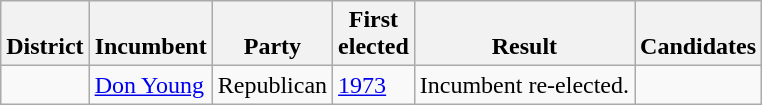<table class=wikitable>
<tr valign=bottom>
<th>District</th>
<th>Incumbent</th>
<th>Party</th>
<th>First<br>elected</th>
<th>Result</th>
<th>Candidates</th>
</tr>
<tr>
<td></td>
<td><a href='#'>Don Young</a></td>
<td>Republican</td>
<td><a href='#'>1973</a></td>
<td>Incumbent re-elected.</td>
<td nowrap></td>
</tr>
</table>
